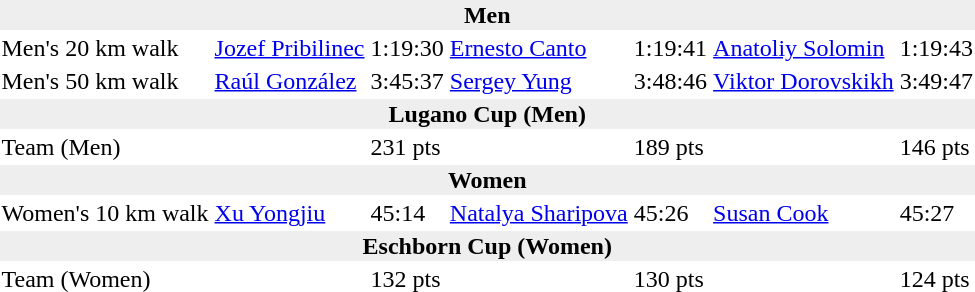<table>
<tr>
<td colspan=7 bgcolor=#eeeeee style=text-align:center;><strong>Men</strong></td>
</tr>
<tr>
<td>Men's 20 km walk</td>
<td><a href='#'>Jozef Pribilinec</a><br></td>
<td>1:19:30</td>
<td><a href='#'>Ernesto Canto</a><br></td>
<td>1:19:41</td>
<td><a href='#'>Anatoliy Solomin</a><br></td>
<td>1:19:43</td>
</tr>
<tr>
<td>Men's 50 km walk</td>
<td><a href='#'>Raúl González</a><br></td>
<td>3:45:37</td>
<td><a href='#'>Sergey Yung</a><br></td>
<td>3:48:46</td>
<td><a href='#'>Viktor Dorovskikh</a><br></td>
<td>3:49:47</td>
</tr>
<tr>
<td colspan=7 bgcolor=#eeeeee style=text-align:center;><strong>Lugano Cup (Men)</strong></td>
</tr>
<tr>
<td>Team (Men)</td>
<td></td>
<td>231 pts</td>
<td></td>
<td>189 pts</td>
<td></td>
<td>146 pts</td>
</tr>
<tr>
<td colspan=7 bgcolor=#eeeeee style=text-align:center;><strong>Women</strong></td>
</tr>
<tr>
<td>Women's 10 km walk</td>
<td><a href='#'>Xu Yongjiu</a><br></td>
<td>45:14</td>
<td><a href='#'>Natalya Sharipova</a><br></td>
<td>45:26</td>
<td><a href='#'>Susan Cook</a><br></td>
<td>45:27</td>
</tr>
<tr>
<td colspan=7 bgcolor=#eeeeee style=text-align:center;><strong>Eschborn Cup (Women)</strong></td>
</tr>
<tr>
<td>Team (Women)</td>
<td></td>
<td>132 pts</td>
<td></td>
<td>130 pts</td>
<td></td>
<td>124 pts</td>
</tr>
</table>
